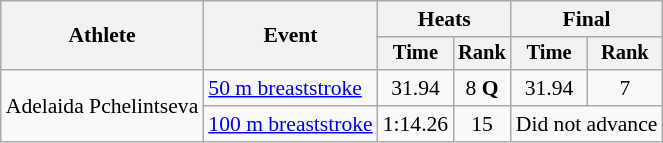<table class=wikitable style=font-size:90%;text-align:center>
<tr>
<th rowspan="2">Athlete</th>
<th rowspan="2">Event</th>
<th colspan="2">Heats</th>
<th colspan="2">Final</th>
</tr>
<tr style="font-size:95%">
<th>Time</th>
<th>Rank</th>
<th>Time</th>
<th>Rank</th>
</tr>
<tr>
<td align=left rowspan=2>Adelaida Pchelintseva</td>
<td align=left><a href='#'>50 m breaststroke</a></td>
<td>31.94</td>
<td>8 <strong>Q</strong></td>
<td>31.94</td>
<td>7</td>
</tr>
<tr>
<td align=left><a href='#'>100 m breaststroke</a></td>
<td>1:14.26</td>
<td>15</td>
<td colspan=2>Did not advance</td>
</tr>
</table>
